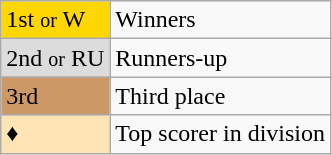<table class="wikitable" text-align:center">
<tr>
<td bgcolor=gold>1st <small>or</small> W</td>
<td>Winners</td>
</tr>
<tr>
<td bgcolor=#DCDCDC>2nd <small>or</small> RU</td>
<td>Runners-up</td>
</tr>
<tr>
<td bgcolor=#CC9966>3rd</td>
<td>Third place</td>
</tr>
<tr>
<td bgcolor=#FFE4B5>♦</td>
<td>Top scorer in division</td>
</tr>
</table>
